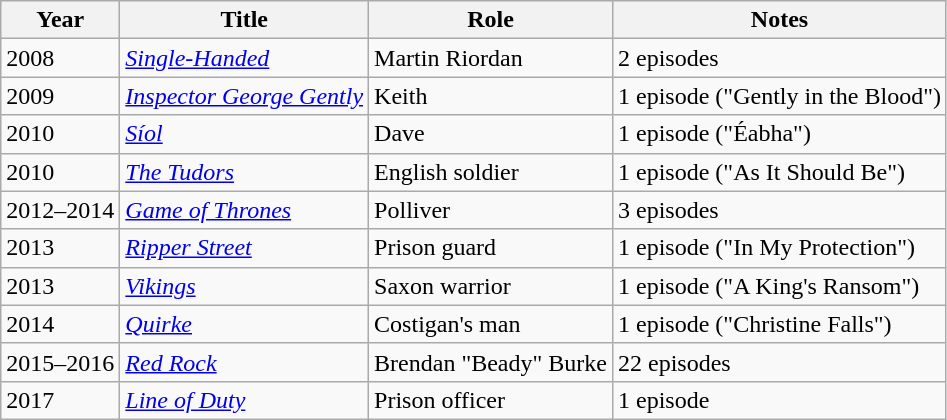<table class="wikitable sortable">
<tr>
<th>Year</th>
<th>Title</th>
<th>Role</th>
<th>Notes</th>
</tr>
<tr>
<td>2008</td>
<td><em><a href='#'>Single-Handed</a></em></td>
<td>Martin Riordan</td>
<td>2 episodes</td>
</tr>
<tr>
<td>2009</td>
<td><em><a href='#'>Inspector George Gently</a></em></td>
<td>Keith</td>
<td>1 episode ("Gently in the Blood")</td>
</tr>
<tr>
<td>2010</td>
<td><em><a href='#'>Síol</a></em></td>
<td>Dave</td>
<td>1 episode ("Éabha")</td>
</tr>
<tr>
<td>2010</td>
<td><em><a href='#'>The Tudors</a></em></td>
<td>English soldier</td>
<td>1 episode ("As It Should Be")</td>
</tr>
<tr>
<td>2012–2014</td>
<td><em><a href='#'>Game of Thrones</a></em></td>
<td>Polliver</td>
<td>3 episodes</td>
</tr>
<tr>
<td>2013</td>
<td><em><a href='#'>Ripper Street</a></em></td>
<td>Prison guard</td>
<td>1 episode ("In My Protection")</td>
</tr>
<tr>
<td>2013</td>
<td><em><a href='#'>Vikings</a></em></td>
<td>Saxon warrior</td>
<td>1 episode ("A King's Ransom")</td>
</tr>
<tr>
<td>2014</td>
<td><em><a href='#'>Quirke</a></em></td>
<td>Costigan's man</td>
<td>1 episode ("Christine Falls")</td>
</tr>
<tr>
<td>2015–2016</td>
<td><em><a href='#'>Red Rock</a></em></td>
<td>Brendan "Beady" Burke</td>
<td>22 episodes</td>
</tr>
<tr>
<td>2017</td>
<td><em><a href='#'>Line of Duty</a></em></td>
<td>Prison officer</td>
<td>1 episode</td>
</tr>
</table>
